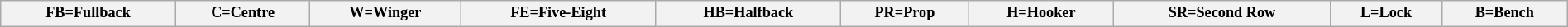<table class="wikitable"  style="font-size:76%; width:100%;">
<tr>
<th>FB=Fullback</th>
<th>C=Centre</th>
<th>W=Winger</th>
<th>FE=Five-Eight</th>
<th>HB=Halfback</th>
<th>PR=Prop</th>
<th>H=Hooker</th>
<th>SR=Second Row</th>
<th>L=Lock</th>
<th>B=Bench</th>
</tr>
</table>
